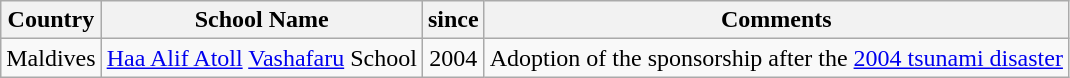<table class="wikitable" style="text-align:center;">
<tr class="hintergrundfarbe5">
<th>Country</th>
<th>School Name</th>
<th>since</th>
<th>Comments</th>
</tr>
<tr>
<td>Maldives </td>
<td><a href='#'>Haa Alif Atoll</a> <a href='#'>Vashafaru</a> School</td>
<td>2004</td>
<td>Adoption of the sponsorship after the <a href='#'>2004 tsunami disaster</a></td>
</tr>
</table>
